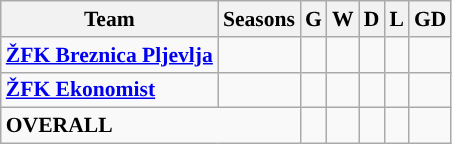<table class="wikitable" style="font-size:90%">
<tr>
<th>Team</th>
<th>Seasons</th>
<th>G</th>
<th>W</th>
<th>D</th>
<th>L</th>
<th>GD</th>
</tr>
<tr>
<td><strong><a href='#'>ŽFK Breznica Pljevlja</a></strong></td>
<td></td>
<td></td>
<td></td>
<td></td>
<td></td>
<td></td>
</tr>
<tr>
<td><strong><a href='#'>ŽFK Ekonomist</a></strong></td>
<td></td>
<td></td>
<td></td>
<td></td>
<td></td>
<td></td>
</tr>
<tr>
<td colspan="2"><strong>OVERALL</strong></td>
<td></td>
<td></td>
<td></td>
<td></td>
<td></td>
</tr>
</table>
